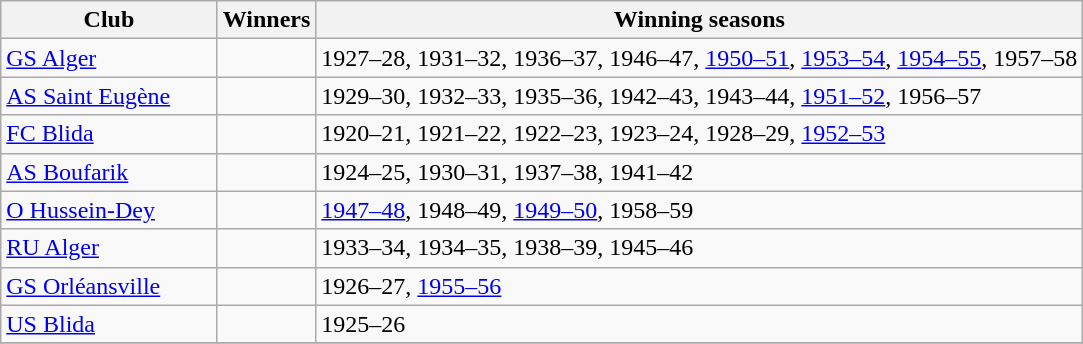<table class="wikitable sortable">
<tr>
<th style="width:20%;">Club</th>
<th>Winners</th>
<th>Winning seasons</th>
</tr>
<tr>
<td><a href='#'>GS Alger</a></td>
<td></td>
<td>1927–28, 1931–32, 1936–37, 1946–47, <a href='#'>1950–51</a>, <a href='#'>1953–54</a>, <a href='#'>1954–55</a>, 1957–58</td>
</tr>
<tr>
<td><a href='#'>AS Saint Eugène</a></td>
<td></td>
<td>1929–30, 1932–33, 1935–36, 1942–43, 1943–44, <a href='#'>1951–52</a>, 1956–57</td>
</tr>
<tr>
<td><a href='#'>FC Blida</a></td>
<td></td>
<td>1920–21, 1921–22, 1922–23, 1923–24, 1928–29, <a href='#'>1952–53</a></td>
</tr>
<tr>
<td><a href='#'>AS Boufarik</a></td>
<td></td>
<td>1924–25, 1930–31, 1937–38, 1941–42</td>
</tr>
<tr>
<td><a href='#'>O Hussein-Dey</a></td>
<td></td>
<td><a href='#'>1947–48</a>, 1948–49, <a href='#'>1949–50</a>, 1958–59</td>
</tr>
<tr>
<td><a href='#'>RU Alger</a></td>
<td></td>
<td>1933–34, 1934–35, 1938–39, 1945–46</td>
</tr>
<tr>
<td><a href='#'>GS Orléansville</a></td>
<td></td>
<td>1926–27, <a href='#'>1955–56</a></td>
</tr>
<tr>
<td><a href='#'>US Blida</a></td>
<td></td>
<td>1925–26</td>
</tr>
<tr>
</tr>
</table>
